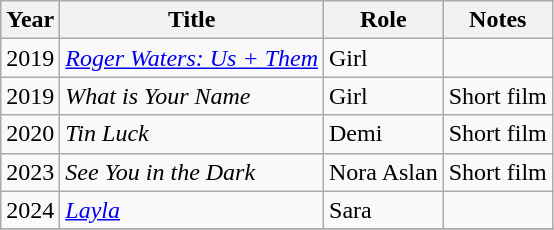<table class="wikitable sortable">
<tr>
<th>Year</th>
<th>Title</th>
<th>Role</th>
<th class="unsortable">Notes</th>
</tr>
<tr>
<td>2019</td>
<td><em><a href='#'>Roger Waters: Us + Them</a></em></td>
<td>Girl</td>
<td></td>
</tr>
<tr>
<td>2019</td>
<td><em>What is Your Name</em></td>
<td>Girl</td>
<td>Short film</td>
</tr>
<tr>
<td>2020</td>
<td><em>Tin Luck</em></td>
<td>Demi</td>
<td>Short film</td>
</tr>
<tr>
<td>2023</td>
<td><em>See You in the Dark</em></td>
<td>Nora Aslan</td>
<td>Short film</td>
</tr>
<tr>
<td>2024</td>
<td><em><a href='#'>Layla</a></em></td>
<td>Sara</td>
<td></td>
</tr>
<tr>
</tr>
</table>
